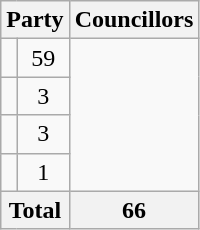<table class="wikitable">
<tr>
<th colspan=2>Party</th>
<th>Councillors</th>
</tr>
<tr>
<td></td>
<td align=center>59</td>
</tr>
<tr>
<td></td>
<td align=center>3</td>
</tr>
<tr>
<td></td>
<td align=center>3</td>
</tr>
<tr>
<td></td>
<td align=center>1</td>
</tr>
<tr>
<th colspan=2>Total</th>
<th>66</th>
</tr>
</table>
